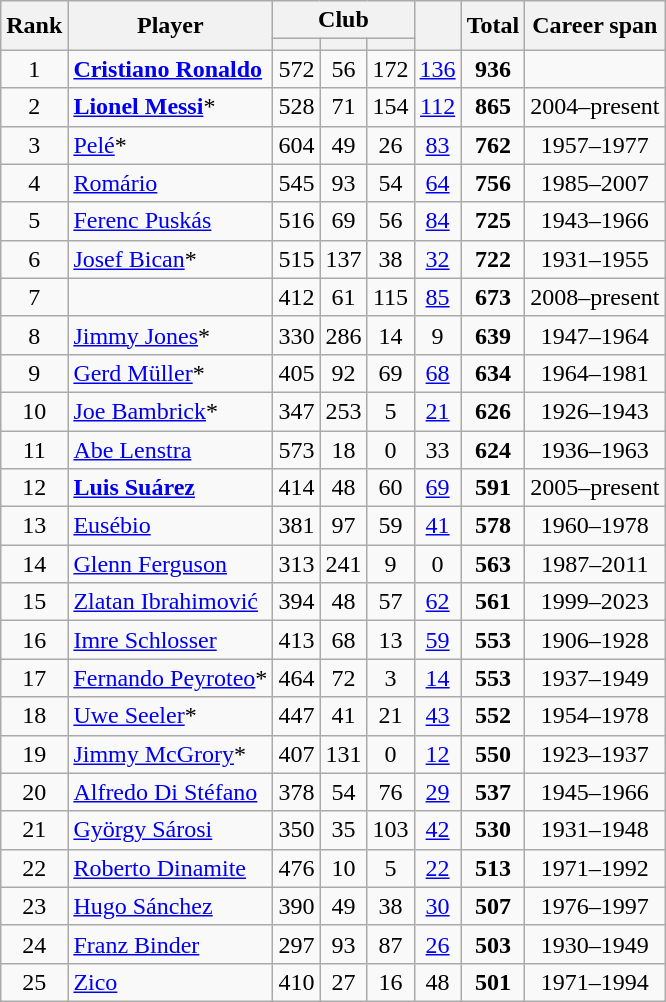<table class="wikitable sortable sticky-header-multi sort-under" style="text-align:center">
<tr>
<th rowspan="2">Rank</th>
<th rowspan="2">Player</th>
<th colspan="3">Club</th>
<th rowspan="2"></th>
<th rowspan="2">Total</th>
<th rowspan="2">Career span</th>
</tr>
<tr>
<th></th>
<th></th>
<th></th>
</tr>
<tr>
<td>1</td>
<td align="left"> <strong><a href='#'>Cristiano Ronaldo</a></strong></td>
<td>572</td>
<td>56</td>
<td>172</td>
<td><a href='#'>136</a></td>
<td><strong>936</strong></td>
<td></td>
</tr>
<tr>
<td>2</td>
<td align="left"> <strong><a href='#'>Lionel Messi</a></strong>*</td>
<td>528</td>
<td>71</td>
<td>154</td>
<td><a href='#'>112</a></td>
<td><strong>865</strong></td>
<td>2004–present</td>
</tr>
<tr>
<td>3</td>
<td align="left"> <a href='#'>Pelé</a>*</td>
<td>604</td>
<td>49</td>
<td>26</td>
<td><a href='#'>83</a></td>
<td><strong>762</strong></td>
<td>1957–1977</td>
</tr>
<tr>
<td>4</td>
<td align="left"> <a href='#'>Romário</a></td>
<td>545</td>
<td>93</td>
<td>54</td>
<td><a href='#'>64</a></td>
<td><strong>756</strong></td>
<td>1985–2007</td>
</tr>
<tr>
<td>5</td>
<td align="left">  <a href='#'>Ferenc Puskás</a></td>
<td>516</td>
<td>69</td>
<td>56</td>
<td><a href='#'>84</a></td>
<td><strong>725</strong></td>
<td>1943–1966</td>
</tr>
<tr>
<td>6</td>
<td align="left">  <a href='#'>Josef Bican</a>*</td>
<td>515</td>
<td>137</td>
<td>38</td>
<td><a href='#'>32</a></td>
<td><strong>722</strong></td>
<td>1931–1955</td>
</tr>
<tr>
<td>7</td>
<td align="left"></td>
<td>412</td>
<td>61</td>
<td>115</td>
<td><a href='#'>85</a></td>
<td><strong>673</strong></td>
<td>2008–present</td>
</tr>
<tr>
<td>8</td>
<td align="left"> <a href='#'>Jimmy Jones</a>*</td>
<td>330</td>
<td>286</td>
<td>14</td>
<td>9</td>
<td><strong>639</strong></td>
<td>1947–1964</td>
</tr>
<tr>
<td>9</td>
<td align="left"> <a href='#'>Gerd Müller</a>*</td>
<td>405</td>
<td>92</td>
<td>69</td>
<td><a href='#'>68</a></td>
<td><strong>634</strong></td>
<td>1964–1981</td>
</tr>
<tr>
<td>10</td>
<td align="left"> <a href='#'>Joe Bambrick</a>*</td>
<td>347</td>
<td>253</td>
<td>5</td>
<td><a href='#'>21</a></td>
<td><strong>626</strong></td>
<td>1926–1943</td>
</tr>
<tr>
<td>11</td>
<td align="left"> <a href='#'>Abe Lenstra</a></td>
<td>573</td>
<td>18</td>
<td>0</td>
<td>33</td>
<td><strong>624</strong></td>
<td>1936–1963</td>
</tr>
<tr>
<td>12</td>
<td align="left"> <strong><a href='#'>Luis Suárez</a></strong></td>
<td>414</td>
<td>48</td>
<td>60</td>
<td><a href='#'>69</a></td>
<td><strong>591</strong></td>
<td>2005–present</td>
</tr>
<tr>
<td>13</td>
<td align="left"> <a href='#'>Eusébio</a></td>
<td>381</td>
<td>97</td>
<td>59</td>
<td><a href='#'>41</a></td>
<td><strong>578</strong></td>
<td>1960–1978</td>
</tr>
<tr>
<td>14</td>
<td align="left"> <a href='#'>Glenn Ferguson</a></td>
<td>313</td>
<td>241</td>
<td>9</td>
<td>0</td>
<td><strong>563</strong></td>
<td>1987–2011</td>
</tr>
<tr>
<td>15</td>
<td align="left"> <a href='#'>Zlatan Ibrahimović</a></td>
<td>394</td>
<td>48</td>
<td>57</td>
<td><a href='#'>62</a></td>
<td><strong>561</strong></td>
<td>1999–2023</td>
</tr>
<tr>
<td>16</td>
<td align="left"> <a href='#'>Imre Schlosser</a></td>
<td>413</td>
<td>68</td>
<td>13</td>
<td><a href='#'>59</a></td>
<td><strong>553</strong></td>
<td>1906–1928</td>
</tr>
<tr>
<td>17</td>
<td align="left"> <a href='#'>Fernando Peyroteo</a>*</td>
<td>464</td>
<td>72</td>
<td>3</td>
<td><a href='#'>14</a></td>
<td align="center"><strong>553</strong></td>
<td>1937–1949</td>
</tr>
<tr>
<td>18</td>
<td align="left"> <a href='#'>Uwe Seeler</a>*</td>
<td>447</td>
<td>41</td>
<td>21</td>
<td><a href='#'>43</a></td>
<td><strong>552</strong></td>
<td>1954–1978</td>
</tr>
<tr>
<td>19</td>
<td align="left"> <a href='#'>Jimmy McGrory</a>*</td>
<td>407</td>
<td>131</td>
<td>0</td>
<td><a href='#'>12</a></td>
<td><strong>550</strong></td>
<td>1923–1937</td>
</tr>
<tr>
<td>20</td>
<td align="left">  <a href='#'>Alfredo Di Stéfano</a></td>
<td>378</td>
<td>54</td>
<td>76</td>
<td><a href='#'>29</a></td>
<td><strong>537</strong></td>
<td>1945–1966</td>
</tr>
<tr>
<td>21</td>
<td align="left"> <a href='#'>György Sárosi</a></td>
<td>350</td>
<td>35</td>
<td>103</td>
<td><a href='#'>42</a></td>
<td><strong>530</strong></td>
<td>1931–1948</td>
</tr>
<tr>
<td>22</td>
<td align="left"> <a href='#'>Roberto Dinamite</a></td>
<td>476</td>
<td>10</td>
<td>5</td>
<td><a href='#'>22</a></td>
<td align="center"><strong>513</strong></td>
<td>1971–1992</td>
</tr>
<tr>
<td>23</td>
<td align="left"> <a href='#'>Hugo Sánchez</a></td>
<td>390</td>
<td>49</td>
<td>38</td>
<td><a href='#'>30</a></td>
<td><strong>507</strong></td>
<td>1976–1997</td>
</tr>
<tr>
<td>24</td>
<td align="left"> <a href='#'>Franz Binder</a></td>
<td>297</td>
<td>93</td>
<td>87</td>
<td><a href='#'>26</a></td>
<td><strong>503</strong></td>
<td>1930–1949</td>
</tr>
<tr>
<td>25</td>
<td align="left"> <a href='#'>Zico</a></td>
<td>410</td>
<td>27</td>
<td>16</td>
<td>48</td>
<td><strong>501</strong></td>
<td>1971–1994</td>
</tr>
</table>
